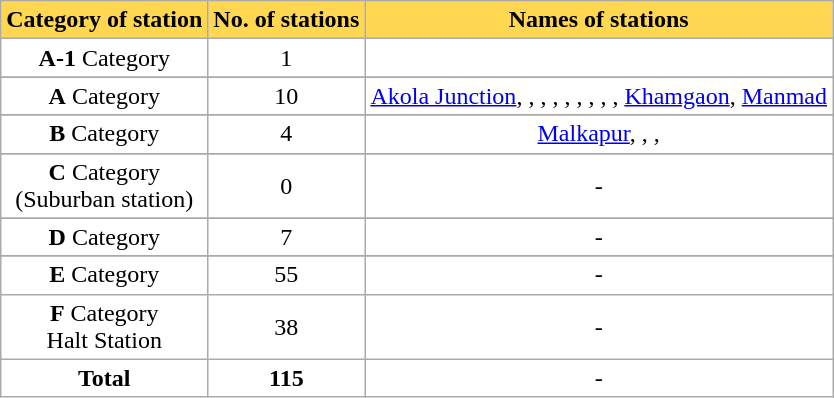<table class="wikitable sortable" style="background:#fff;">
<tr>
<th style="background:#ffd750;" !>Category of station</th>
<th style="background:#ffd750;" !>No. of stations</th>
<th style="background:#ffd750;" !>Names of stations</th>
</tr>
<tr>
<td style="text-align:center;"><strong>A-1</strong> Category</td>
<td style="text-align:center;">1</td>
<td style="text-align:center;"></td>
</tr>
<tr>
</tr>
<tr>
<td style="text-align:center;"><strong>A</strong> Category</td>
<td style="text-align:center;">10</td>
<td style="text-align:center;"><a href='#'>Akola Junction</a>, ,   ,  ,  ,  ,  ,  , , <a href='#'>Khamgaon</a>, <a href='#'>Manmad</a></td>
</tr>
<tr>
</tr>
<tr>
<td style="text-align:center;"><strong>B</strong> Category</td>
<td style="text-align:center;">4</td>
<td style="text-align:center;"><a href='#'>Malkapur</a>, ,  , </td>
</tr>
<tr>
</tr>
<tr>
<td style="text-align:center;"><strong>C</strong> Category<br>(Suburban station)</td>
<td style="text-align:center;">0</td>
<td style="text-align:center;">-</td>
</tr>
<tr>
</tr>
<tr>
<td style="text-align:center;"><strong>D</strong> Category</td>
<td style="text-align:center;">7</td>
<td style="text-align:center;">-</td>
</tr>
<tr>
</tr>
<tr>
<td style="text-align:center;"><strong>E</strong> Category</td>
<td style="text-align:center;">55</td>
<td style="text-align:center;">-</td>
</tr>
<tr>
<td style="text-align:center;"><strong>F</strong> Category<br>Halt Station</td>
<td style="text-align:center;">38</td>
<td style="text-align:center;">-</td>
</tr>
<tr>
<td style="text-align:center;"><strong>Total</strong></td>
<td style="text-align:center;"><strong>115</strong></td>
<td style="text-align:center;">-</td>
</tr>
</table>
